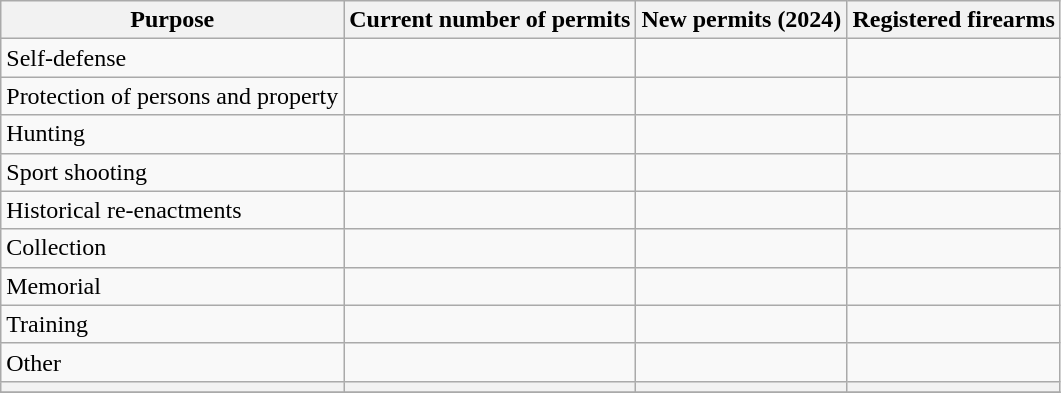<table class="wikitable sortable" id="permits-and-guns-numbers">
<tr>
<th class="unsortable">Purpose</th>
<th>Current number of permits</th>
<th>New permits (2024)</th>
<th>Registered firearms</th>
</tr>
<tr>
<td>Self-defense</td>
<td></td>
<td></td>
<td></td>
</tr>
<tr>
<td>Protection of persons and property</td>
<td></td>
<td></td>
<td></td>
</tr>
<tr>
<td>Hunting</td>
<td></td>
<td></td>
<td></td>
</tr>
<tr>
<td>Sport shooting</td>
<td></td>
<td></td>
<td></td>
</tr>
<tr>
<td>Historical re-enactments</td>
<td></td>
<td></td>
<td></td>
</tr>
<tr>
<td>Collection</td>
<td></td>
<td></td>
<td></td>
</tr>
<tr>
<td>Memorial</td>
<td></td>
<td></td>
<td></td>
</tr>
<tr>
<td>Training</td>
<td></td>
<td></td>
<td></td>
</tr>
<tr>
<td>Other</td>
<td></td>
<td></td>
<td></td>
</tr>
<tr>
<th></th>
<th></th>
<th></th>
<th></th>
</tr>
<tr>
</tr>
</table>
